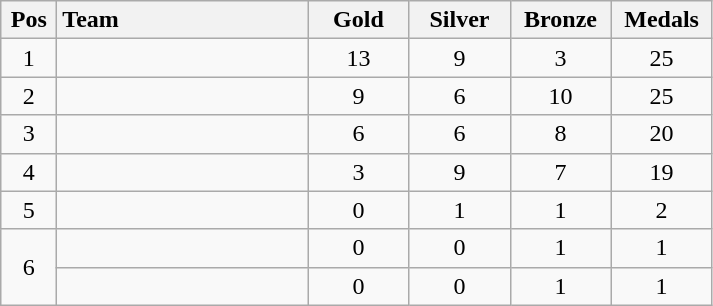<table class="wikitable" style="text-align:center">
<tr>
<th width="30">Pos</th>
<th style="width:160px; text-align:left;">Team</th>
<th width="60">Gold</th>
<th width="60">Silver</th>
<th width="60">Bronze</th>
<th width="60">Medals</th>
</tr>
<tr>
<td>1</td>
<td style="text-align:left;"></td>
<td>13</td>
<td>9</td>
<td>3</td>
<td>25</td>
</tr>
<tr>
<td>2</td>
<td style="text-align:left;"><em></em><br></td>
<td>9</td>
<td>6</td>
<td>10</td>
<td>25</td>
</tr>
<tr>
<td>3</td>
<td style="text-align:left;"></td>
<td>6</td>
<td>6</td>
<td>8</td>
<td>20</td>
</tr>
<tr>
<td>4</td>
<td style="text-align:left;"><em></em><br></td>
<td>3</td>
<td>9</td>
<td>7</td>
<td>19</td>
</tr>
<tr>
<td>5</td>
<td style="text-align:left;"></td>
<td>0</td>
<td>1</td>
<td>1</td>
<td>2</td>
</tr>
<tr>
<td rowspan=2>6</td>
<td style="text-align:left;"></td>
<td>0</td>
<td>0</td>
<td>1</td>
<td>1</td>
</tr>
<tr>
<td style="text-align:left;"></td>
<td>0</td>
<td>0</td>
<td>1</td>
<td>1</td>
</tr>
</table>
